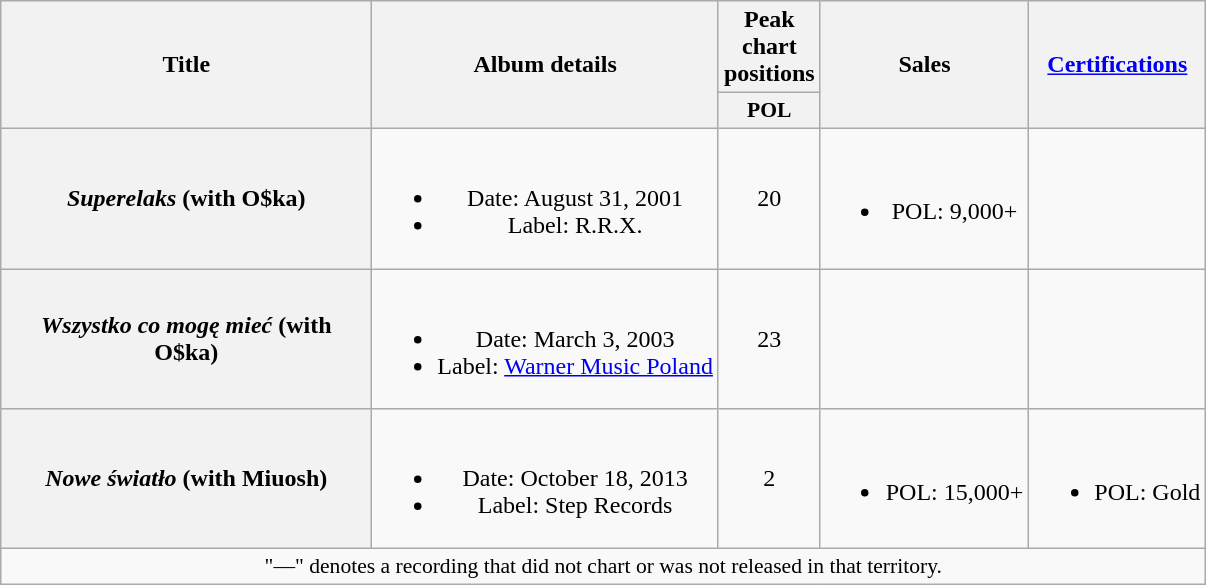<table class="wikitable plainrowheaders" style="text-align:center;">
<tr>
<th scope="col" rowspan="2" style="width:15em;">Title</th>
<th scope="col" rowspan="2">Album details</th>
<th scope="col" colspan="1">Peak chart positions</th>
<th scope="col" rowspan="2">Sales</th>
<th scope="col" rowspan="2"><a href='#'>Certifications</a></th>
</tr>
<tr>
<th scope="col" style="width:3em;font-size:90%;">POL<br></th>
</tr>
<tr>
<th scope="row"><em>Superelaks</em> (with O$ka)</th>
<td><br><ul><li>Date: August 31, 2001</li><li>Label: R.R.X.</li></ul></td>
<td>20</td>
<td><br><ul><li>POL: 9,000+</li></ul></td>
<td></td>
</tr>
<tr>
<th scope="row"><em>Wszystko co mogę mieć</em> (with O$ka)</th>
<td><br><ul><li>Date: March 3, 2003</li><li>Label: <a href='#'>Warner Music Poland</a></li></ul></td>
<td>23</td>
<td></td>
<td></td>
</tr>
<tr>
<th scope="row"><em>Nowe światło</em> (with Miuosh)</th>
<td><br><ul><li>Date: October 18, 2013</li><li>Label: Step Records</li></ul></td>
<td>2</td>
<td><br><ul><li>POL: 15,000+</li></ul></td>
<td><br><ul><li>POL: Gold</li></ul></td>
</tr>
<tr>
<td colspan="20" style="font-size:90%">"—" denotes a recording that did not chart or was not released in that territory.</td>
</tr>
</table>
